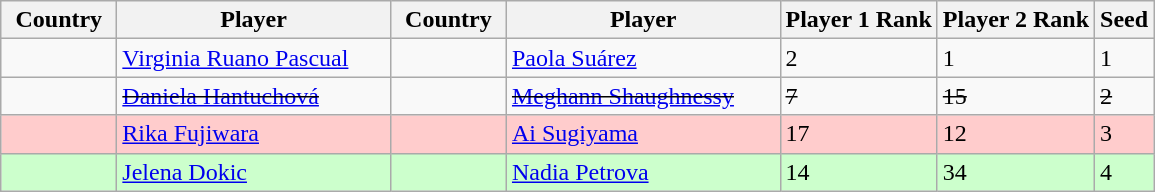<table class="sortable wikitable">
<tr>
<th width="70">Country</th>
<th width="175">Player</th>
<th width="70">Country</th>
<th width="175">Player</th>
<th>Player 1 Rank</th>
<th>Player 2 Rank</th>
<th>Seed</th>
</tr>
<tr>
<td></td>
<td><a href='#'>Virginia Ruano Pascual</a></td>
<td></td>
<td><a href='#'>Paola Suárez</a></td>
<td>2</td>
<td>1</td>
<td>1</td>
</tr>
<tr>
<td><s></s></td>
<td><s><a href='#'>Daniela Hantuchová</a></s></td>
<td><s></s></td>
<td><s><a href='#'>Meghann Shaughnessy</a></s></td>
<td><s>7</s></td>
<td><s>15</s></td>
<td><s>2</s></td>
</tr>
<tr style="background:#fcc;">
<td></td>
<td><a href='#'>Rika Fujiwara</a></td>
<td></td>
<td><a href='#'>Ai Sugiyama</a></td>
<td>17</td>
<td>12</td>
<td>3</td>
</tr>
<tr style="background:#cfc;">
<td></td>
<td><a href='#'>Jelena Dokic</a></td>
<td></td>
<td><a href='#'>Nadia Petrova</a></td>
<td>14</td>
<td>34</td>
<td>4</td>
</tr>
</table>
